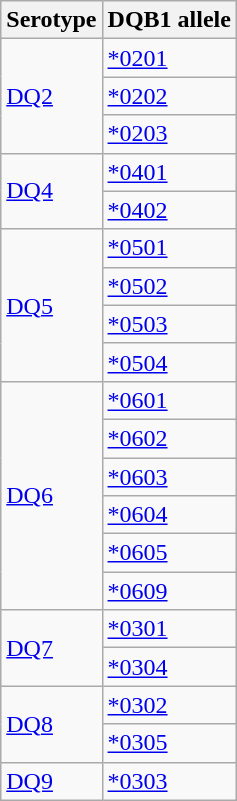<table class = "wikitable">
<tr>
<th>Serotype</th>
<th>DQB1 allele</th>
</tr>
<tr>
<td Rowspan = 3><a href='#'>DQ2</a></td>
<td><a href='#'>*0201</a></td>
</tr>
<tr>
<td><a href='#'>*0202</a></td>
</tr>
<tr>
<td><a href='#'>*0203</a></td>
</tr>
<tr>
<td Rowspan = 2><a href='#'>DQ4</a></td>
<td><a href='#'>*0401</a></td>
</tr>
<tr>
<td><a href='#'>*0402</a></td>
</tr>
<tr>
<td Rowspan = 4><a href='#'>DQ5</a></td>
<td><a href='#'>*0501</a></td>
</tr>
<tr>
<td><a href='#'>*0502</a></td>
</tr>
<tr>
<td><a href='#'>*0503</a></td>
</tr>
<tr>
<td><a href='#'>*0504</a></td>
</tr>
<tr>
<td Rowspan = 6><a href='#'>DQ6</a></td>
<td><a href='#'>*0601</a></td>
</tr>
<tr>
<td><a href='#'>*0602</a></td>
</tr>
<tr>
<td><a href='#'>*0603</a></td>
</tr>
<tr>
<td><a href='#'>*0604</a></td>
</tr>
<tr>
<td><a href='#'>*0605</a></td>
</tr>
<tr>
<td><a href='#'>*0609</a></td>
</tr>
<tr>
<td Rowspan = 2><a href='#'>DQ7</a></td>
<td><a href='#'>*0301</a></td>
</tr>
<tr>
<td><a href='#'>*0304</a></td>
</tr>
<tr>
<td Rowspan = 2><a href='#'>DQ8</a></td>
<td><a href='#'>*0302</a></td>
</tr>
<tr>
<td><a href='#'>*0305</a></td>
</tr>
<tr>
<td><a href='#'>DQ9</a></td>
<td><a href='#'>*0303</a></td>
</tr>
</table>
